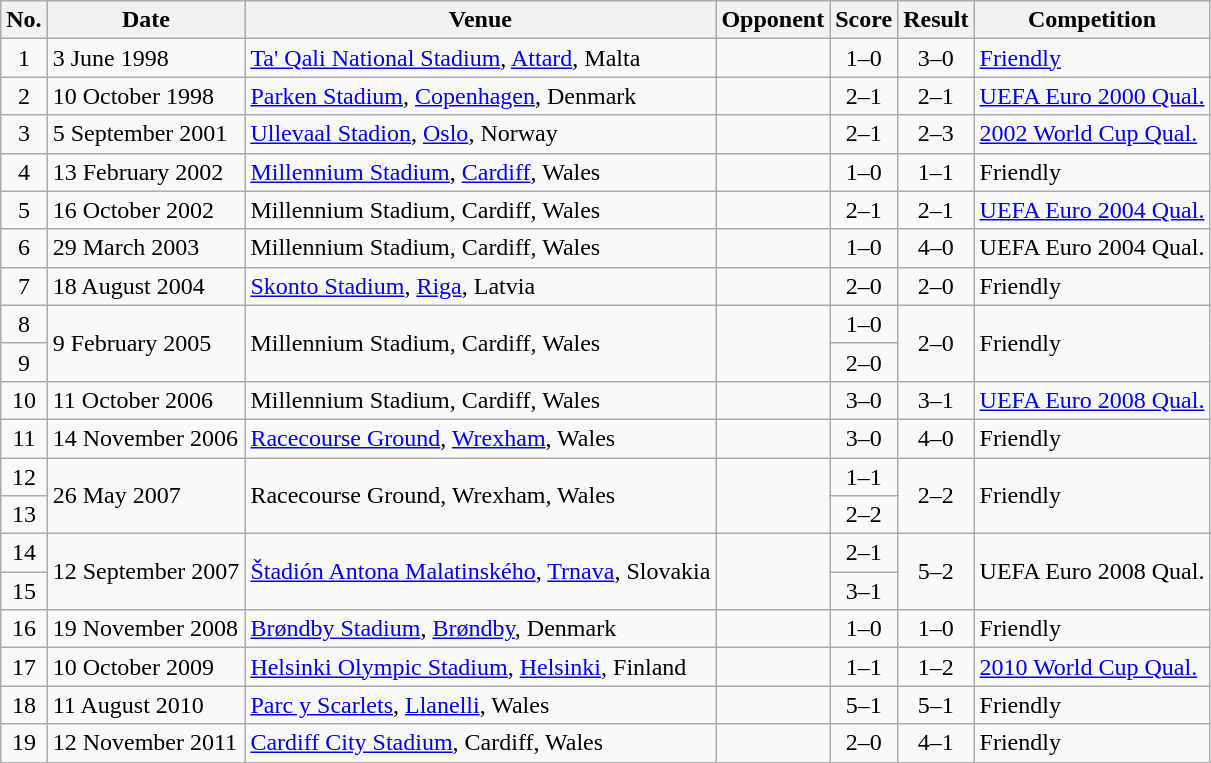<table class="wikitable sortable">
<tr>
<th scope="col">No.</th>
<th scope="col">Date</th>
<th scope="col">Venue</th>
<th scope="col">Opponent</th>
<th scope="col">Score</th>
<th scope="col">Result</th>
<th scope="col">Competition</th>
</tr>
<tr>
<td align="center">1</td>
<td>3 June 1998</td>
<td><a href='#'>Ta' Qali National Stadium</a>, <a href='#'>Attard</a>, Malta</td>
<td></td>
<td align="center">1–0</td>
<td align="center">3–0</td>
<td><a href='#'>Friendly</a></td>
</tr>
<tr>
<td align="center">2</td>
<td>10 October 1998</td>
<td><a href='#'>Parken Stadium</a>, <a href='#'>Copenhagen</a>, Denmark</td>
<td></td>
<td align="center">2–1</td>
<td align="center">2–1</td>
<td><a href='#'>UEFA Euro 2000 Qual.</a></td>
</tr>
<tr>
<td align="center">3</td>
<td>5 September 2001</td>
<td><a href='#'>Ullevaal Stadion</a>, <a href='#'>Oslo</a>, Norway</td>
<td></td>
<td align="center">2–1</td>
<td align="center">2–3</td>
<td><a href='#'>2002 World Cup Qual.</a></td>
</tr>
<tr>
<td align="center">4</td>
<td>13 February 2002</td>
<td><a href='#'>Millennium Stadium</a>, <a href='#'>Cardiff</a>, Wales</td>
<td></td>
<td align="center">1–0</td>
<td align="center">1–1</td>
<td>Friendly</td>
</tr>
<tr>
<td align="center">5</td>
<td>16 October 2002</td>
<td>Millennium Stadium, Cardiff, Wales</td>
<td></td>
<td align="center">2–1</td>
<td align="center">2–1</td>
<td><a href='#'>UEFA Euro 2004 Qual.</a></td>
</tr>
<tr>
<td align="center">6</td>
<td>29 March 2003</td>
<td>Millennium Stadium, Cardiff, Wales</td>
<td></td>
<td align="center">1–0</td>
<td align="center">4–0</td>
<td>UEFA Euro 2004 Qual.</td>
</tr>
<tr>
<td align="center">7</td>
<td>18 August 2004</td>
<td><a href='#'>Skonto Stadium</a>, <a href='#'>Riga</a>, Latvia</td>
<td></td>
<td align="center">2–0</td>
<td align="center">2–0</td>
<td>Friendly</td>
</tr>
<tr>
<td align="center">8</td>
<td rowspan="2">9 February 2005</td>
<td rowspan="2">Millennium Stadium, Cardiff, Wales</td>
<td rowspan="2"></td>
<td align="center">1–0</td>
<td rowspan="2" style="text-align:center">2–0</td>
<td rowspan="2">Friendly</td>
</tr>
<tr>
<td align="center">9</td>
<td align="center">2–0</td>
</tr>
<tr>
<td align="center">10</td>
<td>11 October 2006</td>
<td>Millennium Stadium, Cardiff, Wales</td>
<td></td>
<td align="center">3–0</td>
<td align="center">3–1</td>
<td><a href='#'>UEFA Euro 2008 Qual.</a></td>
</tr>
<tr>
<td align="center">11</td>
<td>14 November 2006</td>
<td><a href='#'>Racecourse Ground</a>, <a href='#'>Wrexham</a>, Wales</td>
<td></td>
<td align="center">3–0</td>
<td align="center">4–0</td>
<td>Friendly</td>
</tr>
<tr>
<td align="center">12</td>
<td rowspan="2">26 May 2007</td>
<td rowspan="2">Racecourse Ground, Wrexham, Wales</td>
<td rowspan="2"></td>
<td align="center">1–1</td>
<td rowspan="2" style="text-align:center">2–2</td>
<td rowspan="2">Friendly</td>
</tr>
<tr>
<td align="center">13</td>
<td align="center">2–2</td>
</tr>
<tr>
<td align="center">14</td>
<td rowspan="2">12 September 2007</td>
<td rowspan="2"><a href='#'>Štadión Antona Malatinského</a>, <a href='#'>Trnava</a>, Slovakia</td>
<td rowspan="2"></td>
<td align="center">2–1</td>
<td rowspan="2" style="text-align:center">5–2</td>
<td rowspan="2">UEFA Euro 2008 Qual.</td>
</tr>
<tr>
<td align="center">15</td>
<td align="center">3–1</td>
</tr>
<tr>
<td align="center">16</td>
<td>19 November 2008</td>
<td><a href='#'>Brøndby Stadium</a>, <a href='#'>Brøndby</a>, Denmark</td>
<td></td>
<td align="center">1–0</td>
<td align="center">1–0</td>
<td>Friendly</td>
</tr>
<tr>
<td align="center">17</td>
<td>10 October 2009</td>
<td><a href='#'>Helsinki Olympic Stadium</a>, <a href='#'>Helsinki</a>, Finland</td>
<td></td>
<td align="center">1–1</td>
<td align="center">1–2</td>
<td><a href='#'>2010 World Cup Qual.</a></td>
</tr>
<tr>
<td align="center">18</td>
<td>11 August 2010</td>
<td><a href='#'>Parc y Scarlets</a>, <a href='#'>Llanelli</a>, Wales</td>
<td></td>
<td align="center">5–1</td>
<td align="center">5–1</td>
<td>Friendly</td>
</tr>
<tr>
<td align="center">19</td>
<td>12 November 2011</td>
<td><a href='#'>Cardiff City Stadium</a>, Cardiff, Wales</td>
<td></td>
<td align="center">2–0</td>
<td align="center">4–1</td>
<td>Friendly</td>
</tr>
</table>
